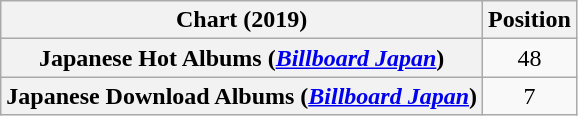<table class="wikitable sortable plainrowheaders" style="text-align:center">
<tr>
<th scope="col">Chart (2019)</th>
<th scope="col">Position</th>
</tr>
<tr>
<th scope="row">Japanese Hot Albums (<em><a href='#'>Billboard Japan</a></em>)</th>
<td>48</td>
</tr>
<tr>
<th scope="row">Japanese Download Albums (<em><a href='#'>Billboard Japan</a></em>)</th>
<td>7</td>
</tr>
</table>
